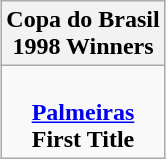<table class="wikitable" style="text-align: center; margin: 0 auto;">
<tr>
<th>Copa do Brasil<br>1998 Winners</th>
</tr>
<tr>
<td><br><strong><a href='#'>Palmeiras</a></strong><br><strong>First Title</strong></td>
</tr>
</table>
